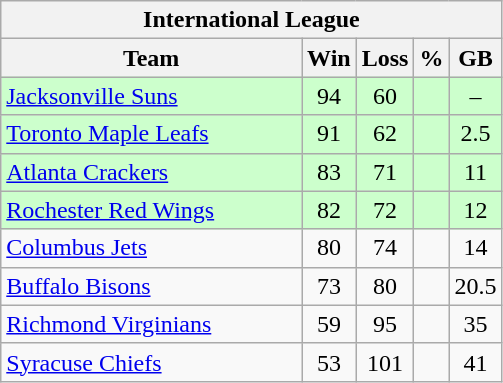<table class="wikitable">
<tr>
<th colspan="5">International League</th>
</tr>
<tr>
<th width="60%">Team</th>
<th>Win</th>
<th>Loss</th>
<th>%</th>
<th>GB</th>
</tr>
<tr align=center bgcolor=ccffcc>
<td align=left><a href='#'>Jacksonville Suns</a></td>
<td>94</td>
<td>60</td>
<td></td>
<td>–</td>
</tr>
<tr align=center bgcolor=ccffcc>
<td align=left><a href='#'>Toronto Maple Leafs</a></td>
<td>91</td>
<td>62</td>
<td></td>
<td>2.5</td>
</tr>
<tr align=center bgcolor=ccffcc>
<td align=left><a href='#'>Atlanta Crackers</a></td>
<td>83</td>
<td>71</td>
<td></td>
<td>11</td>
</tr>
<tr align=center bgcolor=ccffcc>
<td align=left><a href='#'>Rochester Red Wings</a></td>
<td>82</td>
<td>72</td>
<td></td>
<td>12</td>
</tr>
<tr align=center>
<td align=left><a href='#'>Columbus Jets</a></td>
<td>80</td>
<td>74</td>
<td></td>
<td>14</td>
</tr>
<tr align=center>
<td align=left><a href='#'>Buffalo Bisons</a></td>
<td>73</td>
<td>80</td>
<td></td>
<td>20.5</td>
</tr>
<tr align=center>
<td align=left><a href='#'>Richmond Virginians</a></td>
<td>59</td>
<td>95</td>
<td></td>
<td>35</td>
</tr>
<tr align=center>
<td align=left><a href='#'>Syracuse Chiefs</a></td>
<td>53</td>
<td>101</td>
<td></td>
<td>41</td>
</tr>
</table>
